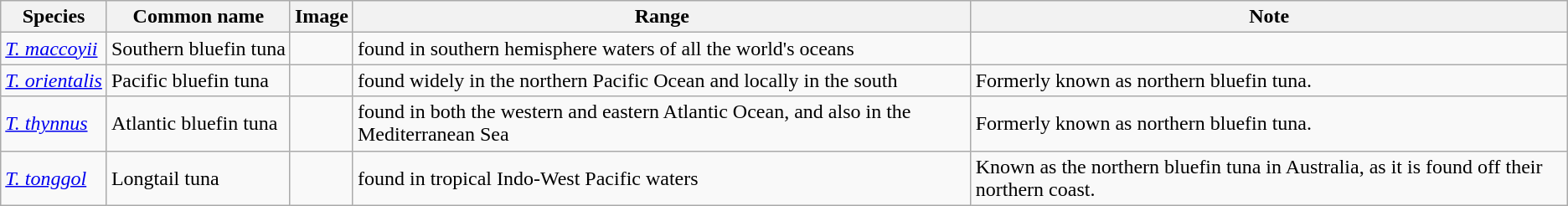<table class="sortable wikitable">
<tr>
<th>Species</th>
<th>Common name</th>
<th>Image</th>
<th>Range</th>
<th>Note</th>
</tr>
<tr>
<td><em><a href='#'>T. maccoyii</a></em></td>
<td>Southern bluefin tuna</td>
<td></td>
<td>found in southern hemisphere waters of all the world's oceans</td>
<td></td>
</tr>
<tr>
<td><em><a href='#'>T. orientalis</a></em></td>
<td>Pacific bluefin tuna</td>
<td></td>
<td>found widely in the northern Pacific Ocean and locally in the south</td>
<td>Formerly known as northern bluefin tuna.</td>
</tr>
<tr>
<td><em><a href='#'>T. thynnus</a></em></td>
<td>Atlantic bluefin tuna</td>
<td></td>
<td>found in both the western and eastern Atlantic Ocean, and also in the Mediterranean Sea</td>
<td>Formerly known as northern bluefin tuna.</td>
</tr>
<tr>
<td><em><a href='#'>T. tonggol</a></em></td>
<td>Longtail tuna</td>
<td></td>
<td>found in tropical Indo-West Pacific waters</td>
<td>Known as the northern bluefin tuna in  Australia, as it is found off their northern coast.</td>
</tr>
</table>
